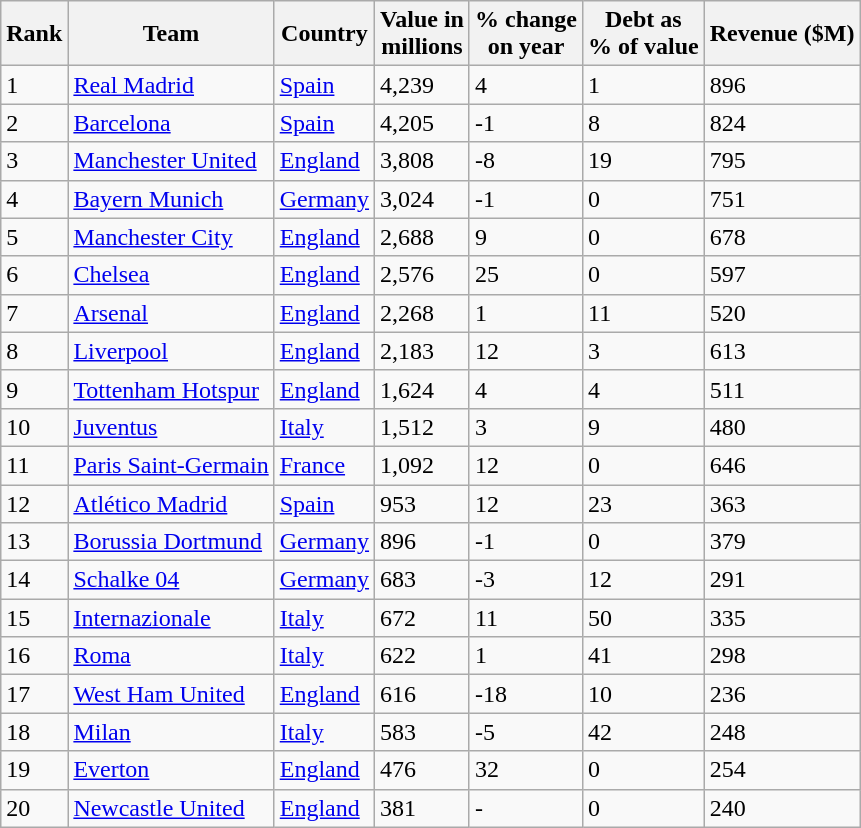<table class="sortable wikitable">
<tr ;k≤>
<th>Rank</th>
<th>Team</th>
<th>Country</th>
<th>Value in<br>millions</th>
<th>% change<br>on year</th>
<th>Debt as<br>% of value</th>
<th>Revenue ($M)</th>
</tr>
<tr>
<td>1</td>
<td><a href='#'>Real Madrid</a></td>
<td> <a href='#'>Spain</a></td>
<td>4,239</td>
<td>4</td>
<td>1</td>
<td>896</td>
</tr>
<tr>
<td>2</td>
<td><a href='#'>Barcelona</a></td>
<td> <a href='#'>Spain</a></td>
<td>4,205</td>
<td>-1</td>
<td>8</td>
<td>824</td>
</tr>
<tr>
<td>3</td>
<td><a href='#'>Manchester United</a></td>
<td> <a href='#'>England</a></td>
<td>3,808</td>
<td>-8</td>
<td>19</td>
<td>795</td>
</tr>
<tr>
<td>4</td>
<td><a href='#'>Bayern Munich</a></td>
<td> <a href='#'>Germany</a></td>
<td>3,024</td>
<td>-1</td>
<td>0</td>
<td>751</td>
</tr>
<tr>
<td>5</td>
<td><a href='#'>Manchester City</a></td>
<td> <a href='#'>England</a></td>
<td>2,688</td>
<td>9</td>
<td>0</td>
<td>678</td>
</tr>
<tr>
<td>6</td>
<td><a href='#'>Chelsea</a></td>
<td> <a href='#'>England</a></td>
<td>2,576</td>
<td>25</td>
<td>0</td>
<td>597</td>
</tr>
<tr>
<td>7</td>
<td><a href='#'>Arsenal</a></td>
<td> <a href='#'>England</a></td>
<td>2,268</td>
<td>1</td>
<td>11</td>
<td>520</td>
</tr>
<tr>
<td>8</td>
<td><a href='#'>Liverpool</a></td>
<td> <a href='#'>England</a></td>
<td>2,183</td>
<td>12</td>
<td>3</td>
<td>613</td>
</tr>
<tr>
<td>9</td>
<td><a href='#'>Tottenham Hotspur</a></td>
<td> <a href='#'>England</a></td>
<td>1,624</td>
<td>4</td>
<td>4</td>
<td>511</td>
</tr>
<tr>
<td>10</td>
<td><a href='#'>Juventus</a></td>
<td> <a href='#'>Italy</a></td>
<td>1,512</td>
<td>3</td>
<td>9</td>
<td>480</td>
</tr>
<tr>
<td>11</td>
<td><a href='#'>Paris Saint-Germain</a></td>
<td> <a href='#'>France</a></td>
<td>1,092</td>
<td>12</td>
<td>0</td>
<td>646</td>
</tr>
<tr>
<td>12</td>
<td><a href='#'>Atlético Madrid</a></td>
<td> <a href='#'>Spain</a></td>
<td>953</td>
<td>12</td>
<td>23</td>
<td>363</td>
</tr>
<tr>
<td>13</td>
<td><a href='#'>Borussia Dortmund</a></td>
<td> <a href='#'>Germany</a></td>
<td>896</td>
<td>-1</td>
<td>0</td>
<td>379</td>
</tr>
<tr>
<td>14</td>
<td><a href='#'>Schalke 04</a></td>
<td> <a href='#'>Germany</a></td>
<td>683</td>
<td>-3</td>
<td>12</td>
<td>291</td>
</tr>
<tr>
<td>15</td>
<td><a href='#'>Internazionale</a></td>
<td> <a href='#'>Italy</a></td>
<td>672</td>
<td>11</td>
<td>50</td>
<td>335</td>
</tr>
<tr>
<td>16</td>
<td><a href='#'>Roma</a></td>
<td> <a href='#'>Italy</a></td>
<td>622</td>
<td>1</td>
<td>41</td>
<td>298</td>
</tr>
<tr>
<td>17</td>
<td><a href='#'>West Ham United</a></td>
<td> <a href='#'>England</a></td>
<td>616</td>
<td>-18</td>
<td>10</td>
<td>236</td>
</tr>
<tr>
<td>18</td>
<td><a href='#'>Milan</a></td>
<td> <a href='#'>Italy</a></td>
<td>583</td>
<td>-5</td>
<td>42</td>
<td>248</td>
</tr>
<tr>
<td>19</td>
<td><a href='#'>Everton</a></td>
<td> <a href='#'>England</a></td>
<td>476</td>
<td>32</td>
<td>0</td>
<td>254</td>
</tr>
<tr>
<td>20</td>
<td><a href='#'>Newcastle United</a></td>
<td> <a href='#'>England</a></td>
<td>381</td>
<td>-</td>
<td>0</td>
<td>240</td>
</tr>
</table>
